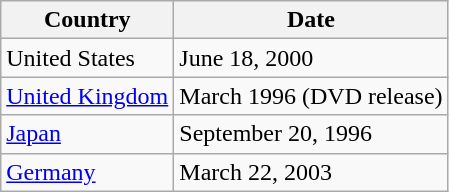<table class="wikitable">
<tr>
<th>Country</th>
<th>Date</th>
</tr>
<tr>
<td>United States</td>
<td>June 18, 2000</td>
</tr>
<tr>
<td><a href='#'>United Kingdom</a></td>
<td>March 1996 (DVD release)</td>
</tr>
<tr>
<td><a href='#'>Japan</a></td>
<td>September 20, 1996</td>
</tr>
<tr>
<td><a href='#'>Germany</a></td>
<td>March 22, 2003</td>
</tr>
</table>
